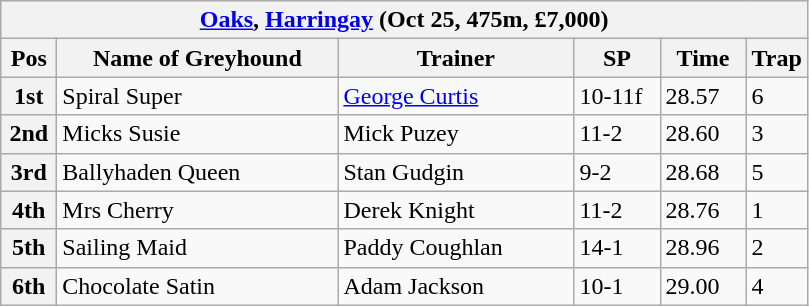<table class="wikitable">
<tr>
<th colspan="6"><a href='#'>Oaks</a>, <a href='#'>Harringay</a> (Oct 25, 475m, £7,000)</th>
</tr>
<tr>
<th width=30>Pos</th>
<th width=180>Name of Greyhound</th>
<th width=150>Trainer</th>
<th width=50>SP</th>
<th width=50>Time</th>
<th width=30>Trap</th>
</tr>
<tr>
<th>1st</th>
<td>Spiral Super</td>
<td><a href='#'>George Curtis</a></td>
<td>10-11f</td>
<td>28.57</td>
<td>6</td>
</tr>
<tr>
<th>2nd</th>
<td>Micks Susie</td>
<td>Mick Puzey</td>
<td>11-2</td>
<td>28.60</td>
<td>3</td>
</tr>
<tr>
<th>3rd</th>
<td>Ballyhaden Queen</td>
<td>Stan Gudgin</td>
<td>9-2</td>
<td>28.68</td>
<td>5</td>
</tr>
<tr>
<th>4th</th>
<td>Mrs Cherry</td>
<td>Derek Knight</td>
<td>11-2</td>
<td>28.76</td>
<td>1</td>
</tr>
<tr>
<th>5th</th>
<td>Sailing Maid</td>
<td>Paddy Coughlan</td>
<td>14-1</td>
<td>28.96</td>
<td>2</td>
</tr>
<tr>
<th>6th</th>
<td>Chocolate Satin</td>
<td>Adam Jackson</td>
<td>10-1</td>
<td>29.00</td>
<td>4</td>
</tr>
</table>
